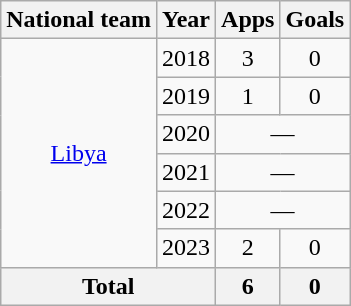<table class="wikitable" style="text-align:center">
<tr>
<th>National team</th>
<th>Year</th>
<th>Apps</th>
<th>Goals</th>
</tr>
<tr>
<td rowspan="6"><a href='#'>Libya</a></td>
<td>2018</td>
<td>3</td>
<td>0</td>
</tr>
<tr>
<td>2019</td>
<td>1</td>
<td>0</td>
</tr>
<tr>
<td>2020</td>
<td colspan="2">—</td>
</tr>
<tr>
<td>2021</td>
<td colspan="2">—</td>
</tr>
<tr>
<td>2022</td>
<td colspan="2">—</td>
</tr>
<tr>
<td>2023</td>
<td>2</td>
<td>0</td>
</tr>
<tr>
<th colspan="2">Total</th>
<th>6</th>
<th>0</th>
</tr>
</table>
